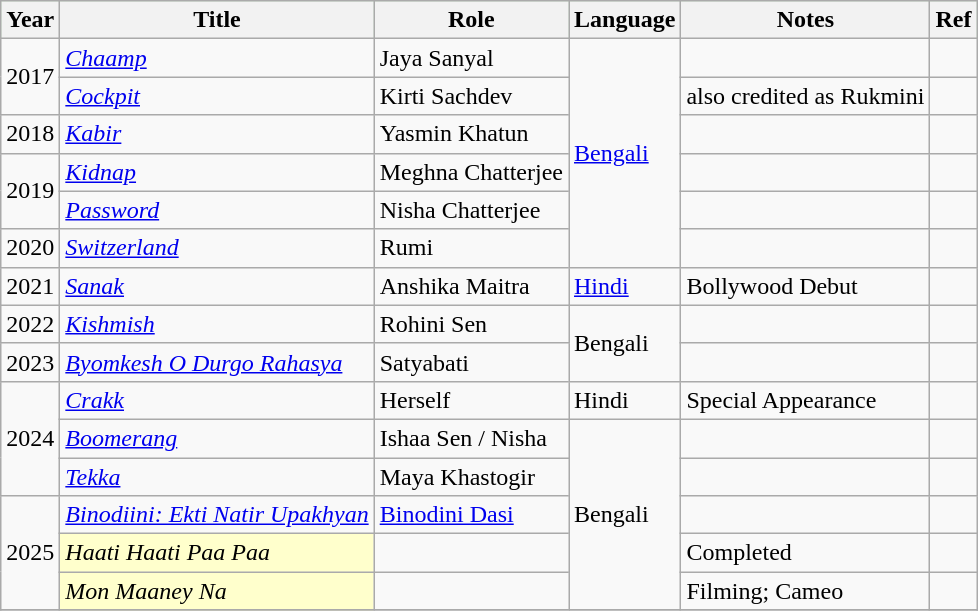<table class="wikitable sortable">
<tr style="background:#cfc; text-align:center;">
<th>Year</th>
<th>Title</th>
<th>Role</th>
<th>Language</th>
<th>Notes</th>
<th>Ref</th>
</tr>
<tr>
<td rowspan="2">2017</td>
<td><em><a href='#'>Chaamp</a></em></td>
<td>Jaya Sanyal</td>
<td rowspan="6"><a href='#'>Bengali</a></td>
<td></td>
<td></td>
</tr>
<tr>
<td><em><a href='#'>Cockpit</a></em></td>
<td>Kirti Sachdev</td>
<td>also credited as Rukmini</td>
<td></td>
</tr>
<tr>
<td>2018</td>
<td><em><a href='#'>Kabir</a></em></td>
<td>Yasmin Khatun</td>
<td></td>
<td><br></td>
</tr>
<tr>
<td rowspan="2">2019</td>
<td><em><a href='#'>Kidnap</a></em></td>
<td>Meghna Chatterjee</td>
<td></td>
<td></td>
</tr>
<tr>
<td><em><a href='#'>Password</a></em></td>
<td>Nisha Chatterjee</td>
<td></td>
<td></td>
</tr>
<tr>
<td>2020</td>
<td><em><a href='#'>Switzerland</a></em></td>
<td>Rumi</td>
<td></td>
<td></td>
</tr>
<tr>
<td>2021</td>
<td><em><a href='#'>Sanak</a></em></td>
<td>Anshika Maitra</td>
<td><a href='#'>Hindi</a></td>
<td>Bollywood Debut</td>
<td></td>
</tr>
<tr>
<td>2022</td>
<td><em><a href='#'>Kishmish</a></em></td>
<td>Rohini Sen</td>
<td rowspan="2">Bengali</td>
<td></td>
<td></td>
</tr>
<tr>
<td>2023</td>
<td><em><a href='#'>Byomkesh O Durgo Rahasya</a></em></td>
<td>Satyabati</td>
<td></td>
<td></td>
</tr>
<tr>
<td rowspan="3">2024</td>
<td><em><a href='#'>Crakk</a></em></td>
<td>Herself</td>
<td>Hindi</td>
<td>Special Appearance</td>
<td></td>
</tr>
<tr>
<td><em><a href='#'>Boomerang</a></em></td>
<td>Ishaa Sen / Nisha</td>
<td rowspan="5">Bengali</td>
<td></td>
<td></td>
</tr>
<tr>
<td><em><a href='#'>Tekka</a></em></td>
<td>Maya Khastogir</td>
<td></td>
<td></td>
</tr>
<tr>
<td rowspan="3">2025</td>
<td><em><a href='#'>Binodiini: Ekti Natir Upakhyan</a></em></td>
<td><a href='#'>Binodini Dasi</a></td>
<td></td>
<td></td>
</tr>
<tr>
<td style="background:#ffc;"><em>Haati Haati Paa Paa</em></td>
<td></td>
<td>Completed</td>
<td></td>
</tr>
<tr>
<td style="background:#ffc;"><em>Mon Maaney Na</em></td>
<td></td>
<td>Filming; Cameo</td>
<td></td>
</tr>
<tr>
</tr>
</table>
